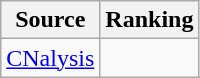<table class="wikitable" style="text-align:center">
<tr>
<th>Source</th>
<th>Ranking</th>
</tr>
<tr>
<td align=left><a href='#'>CNalysis</a></td>
<td></td>
</tr>
</table>
